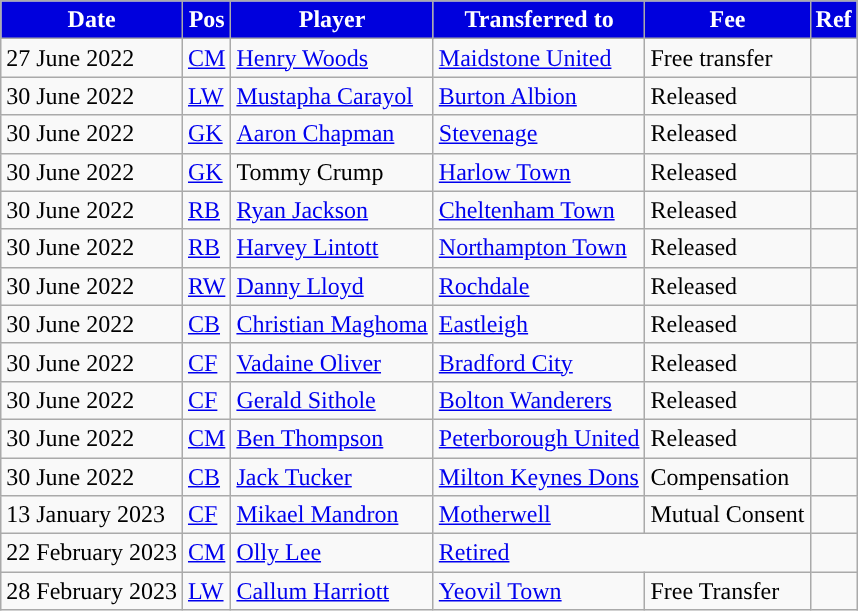<table class="wikitable plainrowheaders sortable">
<tr>
<th style="background:#0000dd; color:#fff; ">Date</th>
<th style="background:#0000dd; color:#fff; ">Pos</th>
<th style="background:#0000dd; color:#fff; ">Player</th>
<th style="background:#0000dd; color:#fff; ">Transferred to</th>
<th style="background:#0000dd; color:#fff; ">Fee</th>
<th style="background:#0000dd; color:#fff; ">Ref</th>
</tr>
<tr>
<td>27 June 2022</td>
<td><a href='#'>CM</a></td>
<td> <a href='#'>Henry Woods</a></td>
<td> <a href='#'>Maidstone United</a></td>
<td>Free transfer</td>
<td></td>
</tr>
<tr>
<td>30 June 2022</td>
<td><a href='#'>LW</a></td>
<td> <a href='#'>Mustapha Carayol</a></td>
<td> <a href='#'>Burton Albion</a></td>
<td>Released</td>
<td></td>
</tr>
<tr>
<td>30 June 2022</td>
<td><a href='#'>GK</a></td>
<td> <a href='#'>Aaron Chapman</a></td>
<td> <a href='#'>Stevenage</a></td>
<td>Released</td>
<td></td>
</tr>
<tr>
<td>30 June 2022</td>
<td><a href='#'>GK</a></td>
<td> Tommy Crump</td>
<td> <a href='#'>Harlow Town</a></td>
<td>Released</td>
<td></td>
</tr>
<tr>
<td>30 June 2022</td>
<td><a href='#'>RB</a></td>
<td> <a href='#'>Ryan Jackson</a></td>
<td> <a href='#'>Cheltenham Town</a></td>
<td>Released</td>
<td></td>
</tr>
<tr>
<td>30 June 2022</td>
<td><a href='#'>RB</a></td>
<td> <a href='#'>Harvey Lintott</a></td>
<td> <a href='#'>Northampton Town</a></td>
<td>Released</td>
<td></td>
</tr>
<tr>
<td>30 June 2022</td>
<td><a href='#'>RW</a></td>
<td> <a href='#'>Danny Lloyd</a></td>
<td> <a href='#'>Rochdale</a></td>
<td>Released</td>
<td></td>
</tr>
<tr>
<td>30 June 2022</td>
<td><a href='#'>CB</a></td>
<td> <a href='#'>Christian Maghoma</a></td>
<td> <a href='#'>Eastleigh</a></td>
<td>Released</td>
<td></td>
</tr>
<tr>
<td>30 June 2022</td>
<td><a href='#'>CF</a></td>
<td> <a href='#'>Vadaine Oliver</a></td>
<td> <a href='#'>Bradford City</a></td>
<td>Released</td>
<td></td>
</tr>
<tr>
<td>30 June 2022</td>
<td><a href='#'>CF</a></td>
<td> <a href='#'>Gerald Sithole</a></td>
<td> <a href='#'>Bolton Wanderers</a></td>
<td>Released</td>
<td></td>
</tr>
<tr>
<td>30 June 2022</td>
<td><a href='#'>CM</a></td>
<td> <a href='#'>Ben Thompson</a></td>
<td> <a href='#'>Peterborough United</a></td>
<td>Released</td>
<td></td>
</tr>
<tr>
<td>30 June 2022</td>
<td><a href='#'>CB</a></td>
<td> <a href='#'>Jack Tucker</a></td>
<td> <a href='#'>Milton Keynes Dons</a></td>
<td>Compensation</td>
<td></td>
</tr>
<tr>
<td>13 January 2023</td>
<td><a href='#'>CF</a></td>
<td> <a href='#'>Mikael Mandron</a></td>
<td> <a href='#'>Motherwell</a></td>
<td>Mutual Consent</td>
<td></td>
</tr>
<tr>
<td>22 February 2023</td>
<td><a href='#'>CM</a></td>
<td> <a href='#'>Olly Lee</a></td>
<td colspan="2"><a href='#'>Retired</a></td>
<td></td>
</tr>
<tr>
<td>28 February 2023</td>
<td><a href='#'>LW</a></td>
<td> <a href='#'>Callum Harriott</a></td>
<td> <a href='#'>Yeovil Town</a></td>
<td>Free Transfer</td>
<td></td>
</tr>
</table>
